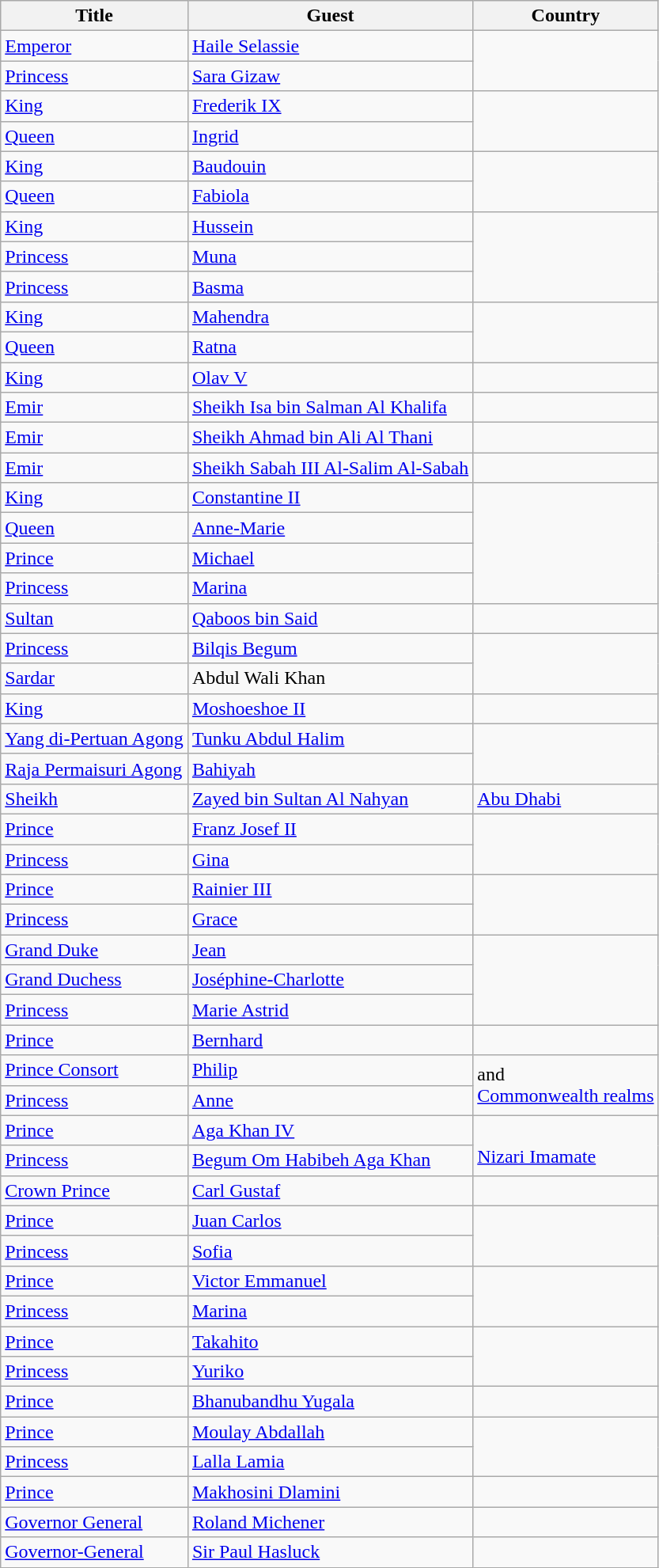<table class="wikitable sortable">
<tr>
<th>Title</th>
<th>Guest</th>
<th>Country</th>
</tr>
<tr>
<td><a href='#'>Emperor</a></td>
<td><a href='#'>Haile Selassie</a></td>
<td rowspan="2"></td>
</tr>
<tr>
<td><a href='#'>Princess</a></td>
<td><a href='#'>Sara Gizaw</a></td>
</tr>
<tr>
<td><a href='#'>King</a></td>
<td><a href='#'>Frederik IX</a></td>
<td rowspan="2"></td>
</tr>
<tr>
<td><a href='#'>Queen</a></td>
<td><a href='#'>Ingrid</a></td>
</tr>
<tr>
<td><a href='#'>King</a></td>
<td><a href='#'>Baudouin</a></td>
<td rowspan="2"></td>
</tr>
<tr>
<td><a href='#'>Queen</a></td>
<td><a href='#'>Fabiola</a></td>
</tr>
<tr>
<td><a href='#'>King</a></td>
<td><a href='#'>Hussein</a></td>
<td rowspan="3"></td>
</tr>
<tr>
<td><a href='#'>Princess</a></td>
<td><a href='#'>Muna</a></td>
</tr>
<tr>
<td><a href='#'>Princess</a></td>
<td><a href='#'>Basma</a></td>
</tr>
<tr>
<td><a href='#'>King</a></td>
<td><a href='#'>Mahendra</a></td>
<td rowspan="2"></td>
</tr>
<tr>
<td><a href='#'>Queen</a></td>
<td><a href='#'>Ratna</a></td>
</tr>
<tr>
<td><a href='#'>King</a></td>
<td><a href='#'>Olav V</a></td>
<td></td>
</tr>
<tr>
<td><a href='#'>Emir</a></td>
<td><a href='#'>Sheikh Isa bin Salman Al Khalifa</a></td>
<td></td>
</tr>
<tr>
<td><a href='#'>Emir</a></td>
<td><a href='#'>Sheikh Ahmad bin Ali Al Thani</a></td>
<td></td>
</tr>
<tr>
<td><a href='#'>Emir</a></td>
<td><a href='#'>Sheikh Sabah III Al-Salim Al-Sabah</a></td>
<td></td>
</tr>
<tr>
<td><a href='#'>King</a></td>
<td><a href='#'>Constantine II</a></td>
<td rowspan="4"></td>
</tr>
<tr>
<td><a href='#'>Queen</a></td>
<td><a href='#'>Anne-Marie</a></td>
</tr>
<tr>
<td><a href='#'>Prince</a></td>
<td><a href='#'>Michael</a></td>
</tr>
<tr>
<td><a href='#'>Princess</a></td>
<td><a href='#'>Marina</a></td>
</tr>
<tr>
<td><a href='#'>Sultan</a></td>
<td><a href='#'>Qaboos bin Said</a></td>
<td></td>
</tr>
<tr>
<td><a href='#'>Princess</a></td>
<td><a href='#'>Bilqis Begum</a></td>
<td rowspan="2"></td>
</tr>
<tr>
<td><a href='#'>Sardar</a></td>
<td>Abdul Wali Khan</td>
</tr>
<tr>
<td><a href='#'>King</a></td>
<td><a href='#'>Moshoeshoe II</a></td>
<td></td>
</tr>
<tr>
<td><a href='#'>Yang di-Pertuan Agong</a></td>
<td><a href='#'>Tunku Abdul Halim</a></td>
<td rowspan="2"></td>
</tr>
<tr>
<td><a href='#'>Raja Permaisuri Agong</a></td>
<td><a href='#'>Bahiyah</a></td>
</tr>
<tr>
<td><a href='#'>Sheikh</a></td>
<td><a href='#'>Zayed bin Sultan Al Nahyan</a></td>
<td> <a href='#'>Abu Dhabi</a></td>
</tr>
<tr>
<td><a href='#'>Prince</a></td>
<td><a href='#'>Franz Josef II</a></td>
<td rowspan="2"></td>
</tr>
<tr>
<td><a href='#'>Princess</a></td>
<td><a href='#'>Gina</a></td>
</tr>
<tr>
<td><a href='#'>Prince</a></td>
<td><a href='#'>Rainier III</a></td>
<td rowspan="2"></td>
</tr>
<tr>
<td><a href='#'>Princess</a></td>
<td><a href='#'>Grace</a></td>
</tr>
<tr>
<td><a href='#'>Grand Duke</a></td>
<td><a href='#'>Jean</a></td>
<td rowspan="3"></td>
</tr>
<tr>
<td><a href='#'>Grand Duchess</a></td>
<td><a href='#'>Joséphine-Charlotte</a></td>
</tr>
<tr>
<td><a href='#'>Princess</a></td>
<td><a href='#'>Marie Astrid</a></td>
</tr>
<tr>
<td><a href='#'>Prince</a></td>
<td><a href='#'>Bernhard</a></td>
<td></td>
</tr>
<tr>
<td><a href='#'>Prince Consort</a></td>
<td><a href='#'>Philip</a></td>
<td rowspan="2"> and<br><a href='#'>Commonwealth realms</a></td>
</tr>
<tr>
<td><a href='#'>Princess</a></td>
<td><a href='#'>Anne</a></td>
</tr>
<tr>
<td><a href='#'>Prince</a></td>
<td><a href='#'>Aga Khan IV</a></td>
<td rowspan="2"><br> <a href='#'>Nizari Imamate</a></td>
</tr>
<tr>
<td><a href='#'>Princess</a></td>
<td><a href='#'>Begum Om Habibeh Aga Khan</a></td>
</tr>
<tr>
<td><a href='#'>Crown Prince</a></td>
<td><a href='#'>Carl Gustaf</a></td>
<td></td>
</tr>
<tr>
<td><a href='#'>Prince</a></td>
<td><a href='#'>Juan Carlos</a></td>
<td rowspan="2"></td>
</tr>
<tr>
<td><a href='#'>Princess</a></td>
<td><a href='#'>Sofia</a></td>
</tr>
<tr>
<td><a href='#'>Prince</a></td>
<td><a href='#'>Victor Emmanuel</a></td>
<td rowspan="2"></td>
</tr>
<tr>
<td><a href='#'>Princess</a></td>
<td><a href='#'>Marina</a></td>
</tr>
<tr>
<td><a href='#'>Prince</a></td>
<td><a href='#'>Takahito</a></td>
<td rowspan="2"></td>
</tr>
<tr>
<td><a href='#'>Princess</a></td>
<td><a href='#'>Yuriko</a></td>
</tr>
<tr>
<td><a href='#'>Prince</a></td>
<td><a href='#'>Bhanubandhu Yugala</a></td>
<td></td>
</tr>
<tr>
<td><a href='#'>Prince</a></td>
<td><a href='#'>Moulay Abdallah</a></td>
<td rowspan="2"></td>
</tr>
<tr>
<td><a href='#'>Princess</a></td>
<td><a href='#'>Lalla Lamia</a></td>
</tr>
<tr>
<td><a href='#'>Prince</a></td>
<td><a href='#'>Makhosini Dlamini</a></td>
<td></td>
</tr>
<tr>
<td><a href='#'>Governor General</a></td>
<td><a href='#'>Roland Michener</a></td>
<td></td>
</tr>
<tr>
<td><a href='#'>Governor-General</a></td>
<td><a href='#'>Sir Paul Hasluck</a></td>
<td></td>
</tr>
</table>
